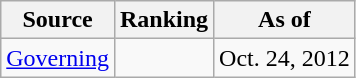<table class="wikitable" style="text-align:center">
<tr>
<th>Source</th>
<th>Ranking</th>
<th>As of</th>
</tr>
<tr>
<td align="left"><a href='#'>Governing</a></td>
<td></td>
<td>Oct. 24, 2012</td>
</tr>
</table>
